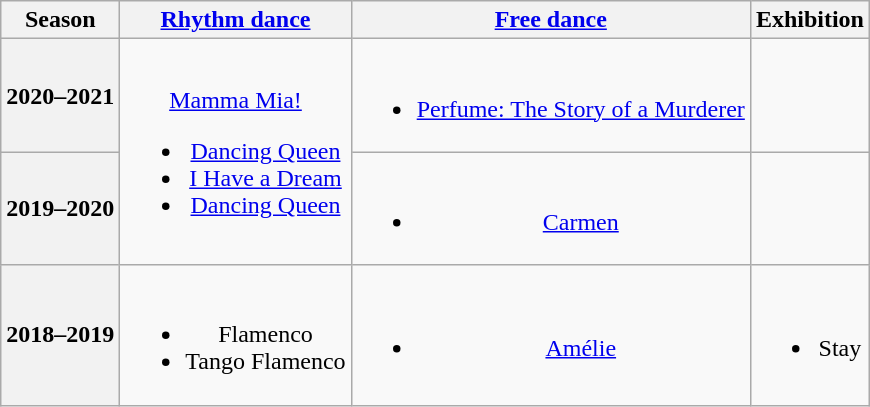<table class=wikitable style=text-align:center>
<tr>
<th>Season</th>
<th><a href='#'>Rhythm dance</a></th>
<th><a href='#'>Free dance</a></th>
<th>Exhibition</th>
</tr>
<tr>
<th>2020–2021</th>
<td rowspan=2><br><a href='#'>Mamma Mia!</a><ul><li> <a href='#'>Dancing Queen</a></li><li> <a href='#'>I Have a Dream</a></li><li> <a href='#'>Dancing Queen</a></li></ul></td>
<td><br><ul><li><a href='#'>Perfume: The Story of a Murderer</a> <br></li></ul></td>
<td></td>
</tr>
<tr>
<th>2019–2020 <br> </th>
<td><br><ul><li><a href='#'>Carmen</a> <br></li></ul></td>
<td></td>
</tr>
<tr>
<th>2018–2019 <br> </th>
<td><br><ul><li> Flamenco <br></li><li> Tango Flamenco <br></li></ul></td>
<td><br><ul><li><a href='#'>Amélie</a> <br></li></ul></td>
<td><br><ul><li>Stay <br></li></ul></td>
</tr>
</table>
